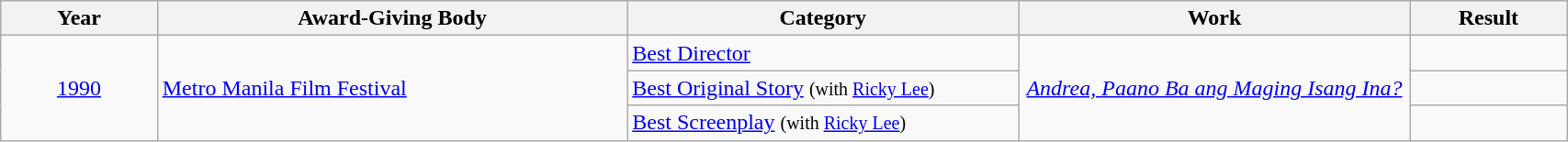<table | width="90%" class="wikitable sortable">
<tr>
<th width="10%">Year</th>
<th width="30%">Award-Giving Body</th>
<th width="25%">Category</th>
<th width="25%">Work</th>
<th width="10%">Result</th>
</tr>
<tr>
<td rowspan="3" align="center"><a href='#'>1990</a></td>
<td rowspan="3" align="left"><a href='#'>Metro Manila Film Festival</a></td>
<td align="left"><a href='#'>Best Director</a></td>
<td align="center" rowspan=3><em><a href='#'>Andrea, Paano Ba ang Maging Isang Ina?</a></em></td>
<td></td>
</tr>
<tr>
<td align="left"><a href='#'>Best Original Story</a> <small>(with <a href='#'>Ricky Lee</a>)</small></td>
<td></td>
</tr>
<tr>
<td align="left"><a href='#'>Best Screenplay</a> <small>(with <a href='#'>Ricky Lee</a>)</small></td>
<td></td>
</tr>
</table>
